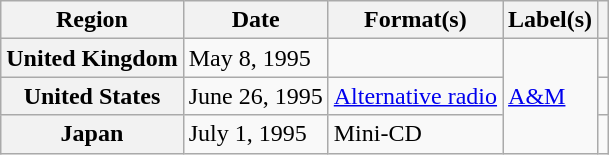<table class="wikitable plainrowheaders">
<tr>
<th scope="col">Region</th>
<th scope="col">Date</th>
<th scope="col">Format(s)</th>
<th scope="col">Label(s)</th>
<th scope="col"></th>
</tr>
<tr>
<th scope="row">United Kingdom</th>
<td>May 8, 1995</td>
<td></td>
<td rowspan="3"><a href='#'>A&M</a></td>
<td></td>
</tr>
<tr>
<th scope="row">United States</th>
<td>June 26, 1995</td>
<td><a href='#'>Alternative radio</a></td>
<td></td>
</tr>
<tr>
<th scope="row">Japan</th>
<td>July 1, 1995</td>
<td>Mini-CD</td>
<td></td>
</tr>
</table>
